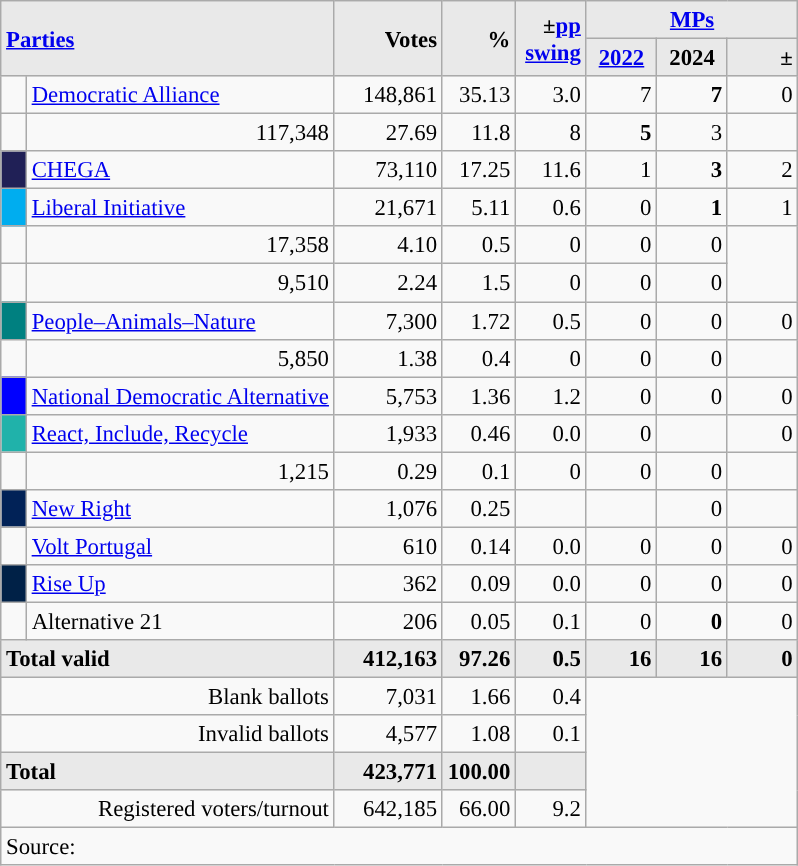<table class="wikitable" style="text-align:right; font-size:95%;">
<tr>
<th rowspan="2" colspan="2" style="background:#e9e9e9; text-align:left;" alignleft><a href='#'>Parties</a></th>
<th rowspan="2" style="background:#e9e9e9; text-align:right;">Votes</th>
<th rowspan="2" style="background:#e9e9e9; text-align:right;">%</th>
<th rowspan="2" style="background:#e9e9e9; text-align:right;">±<a href='#'>pp</a> <a href='#'>swing</a></th>
<th colspan="3" style="background:#e9e9e9; text-align:center;"><a href='#'>MPs</a></th>
</tr>
<tr style="background-color:#E9E9E9">
<th style="background-color:#E9E9E9;text-align:center;"><a href='#'>2022</a></th>
<th style="background-color:#E9E9E9;text-align:center;">2024</th>
<th style="background:#e9e9e9; text-align:right;">±</th>
</tr>
<tr>
<td style="width: 10px"></td>
<td align="left"><a href='#'>Democratic Alliance</a> </td>
<td>148,861</td>
<td>35.13</td>
<td>3.0</td>
<td>7</td>
<td><strong>7</strong></td>
<td>0</td>
</tr>
<tr>
<td></td>
<td>117,348</td>
<td>27.69</td>
<td>11.8</td>
<td>8</td>
<td><strong>5</strong></td>
<td>3</td>
</tr>
<tr>
<td style="width: 10px" bgcolor="#202056" align="center"></td>
<td align="left"><a href='#'>CHEGA</a></td>
<td>73,110</td>
<td>17.25</td>
<td>11.6</td>
<td>1</td>
<td><strong>3</strong></td>
<td>2</td>
</tr>
<tr>
<td style="width: 10px" bgcolor="#00ADEF" align="center"></td>
<td align="left"><a href='#'>Liberal Initiative</a></td>
<td>21,671</td>
<td>5.11</td>
<td>0.6</td>
<td>0</td>
<td><strong>1</strong></td>
<td>1</td>
</tr>
<tr>
<td></td>
<td>17,358</td>
<td>4.10</td>
<td>0.5</td>
<td>0</td>
<td>0</td>
<td>0</td>
</tr>
<tr>
<td></td>
<td>9,510</td>
<td>2.24</td>
<td>1.5</td>
<td>0</td>
<td>0</td>
<td>0</td>
</tr>
<tr>
<td style="width: 10px" bgcolor="teal" align="center"></td>
<td align="left"><a href='#'>People–Animals–Nature</a></td>
<td>7,300</td>
<td>1.72</td>
<td>0.5</td>
<td>0</td>
<td>0</td>
<td>0</td>
</tr>
<tr>
<td></td>
<td>5,850</td>
<td>1.38</td>
<td>0.4</td>
<td>0</td>
<td>0</td>
<td>0</td>
</tr>
<tr>
<td style="width: 10px" bgcolor="blue" align="center"></td>
<td align="left"><a href='#'>National Democratic Alternative</a></td>
<td>5,753</td>
<td>1.36</td>
<td>1.2</td>
<td>0</td>
<td>0</td>
<td>0</td>
</tr>
<tr>
<td style="width: 10px" bgcolor="LightSeaGreen" align="center"></td>
<td align="left"><a href='#'>React, Include, Recycle</a></td>
<td>1,933</td>
<td>0.46</td>
<td>0.0</td>
<td>0</td>
<td></td>
<td>0</td>
</tr>
<tr>
<td></td>
<td>1,215</td>
<td>0.29</td>
<td>0.1</td>
<td>0</td>
<td>0</td>
<td>0</td>
</tr>
<tr>
<td style="width: 10px" bgcolor="#012257" align="center"></td>
<td align="left"><a href='#'>New Right</a></td>
<td>1,076</td>
<td>0.25</td>
<td></td>
<td></td>
<td>0</td>
<td></td>
</tr>
<tr>
<td style="width: 10px"></td>
<td align="left"><a href='#'>Volt Portugal</a></td>
<td>610</td>
<td>0.14</td>
<td>0.0</td>
<td>0</td>
<td>0</td>
<td>0</td>
</tr>
<tr>
<td style="width: 10px" bgcolor="#002147" align="center"></td>
<td align="left"><a href='#'>Rise Up</a></td>
<td>362</td>
<td>0.09</td>
<td>0.0</td>
<td>0</td>
<td>0</td>
<td>0</td>
</tr>
<tr>
<td style="width: 10px"></td>
<td align="left">Alternative 21 </td>
<td>206</td>
<td>0.05</td>
<td>0.1</td>
<td>0</td>
<td><strong>0</strong></td>
<td>0</td>
</tr>
<tr>
<td colspan=2 align=left style="background-color:#E9E9E9"><strong>Total valid</strong></td>
<td width="65" align="right" style="background-color:#E9E9E9"><strong>412,163</strong></td>
<td width="40" align="right" style="background-color:#E9E9E9"><strong>97.26</strong></td>
<td width="40" align="right" style="background-color:#E9E9E9"><strong>0.5</strong></td>
<td width="40" align="right" style="background-color:#E9E9E9"><strong>16</strong></td>
<td width="40" align="right" style="background-color:#E9E9E9"><strong>16</strong></td>
<td width="40" align="right" style="background-color:#E9E9E9"><strong>0</strong></td>
</tr>
<tr>
<td colspan=2>Blank ballots</td>
<td>7,031</td>
<td>1.66</td>
<td>0.4</td>
<td colspan="3" rowspan="4"></td>
</tr>
<tr>
<td colspan=2>Invalid ballots</td>
<td>4,577</td>
<td>1.08</td>
<td>0.1</td>
</tr>
<tr>
<td colspan=2 align=left style="background-color:#E9E9E9"><strong>Total</strong></td>
<td width="50" align="right" style="background-color:#E9E9E9"><strong>423,771</strong></td>
<td width="40" align="right" style="background-color:#E9E9E9"><strong>100.00</strong></td>
<td width="40" align="right" style="background-color:#E9E9E9"></td>
</tr>
<tr>
<td colspan=2>Registered voters/turnout</td>
<td>642,185</td>
<td>66.00</td>
<td>9.2</td>
</tr>
<tr>
<td colspan=8 align=left>Source: </td>
</tr>
</table>
